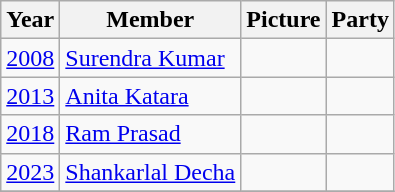<table class="wikitable sortable">
<tr>
<th>Year</th>
<th>Member</th>
<th>Picture</th>
<th colspan=2>Party</th>
</tr>
<tr>
<td><a href='#'>2008</a></td>
<td><a href='#'>Surendra Kumar</a></td>
<td></td>
<td></td>
</tr>
<tr>
<td><a href='#'>2013</a></td>
<td><a href='#'>Anita Katara</a></td>
<td></td>
<td></td>
</tr>
<tr>
<td><a href='#'>2018</a></td>
<td><a href='#'>Ram Prasad</a></td>
<td></td>
<td></td>
</tr>
<tr>
<td><a href='#'>2023</a></td>
<td><a href='#'>Shankarlal Decha</a></td>
<td></td>
<td></td>
</tr>
<tr>
</tr>
</table>
